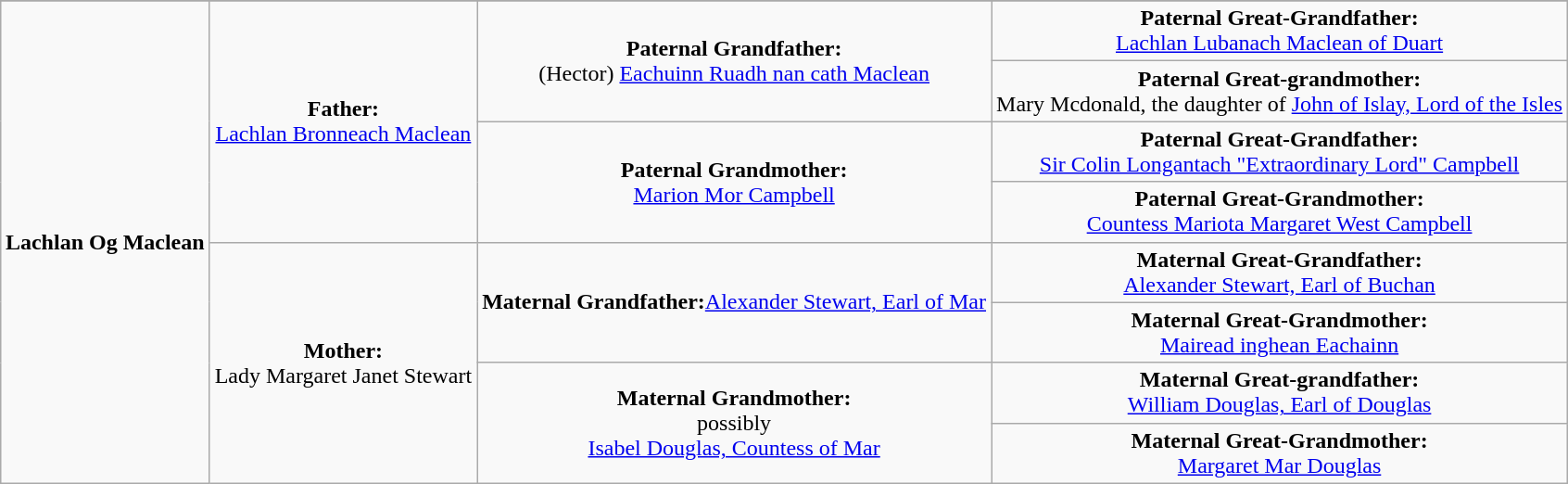<table class="wikitable" style="margin:1em auto;">
<tr>
</tr>
<tr>
<td rowspan="8" align="center"><strong>Lachlan Og Maclean</strong></td>
<td rowspan="4" align="center"><strong>Father:</strong><br><a href='#'>Lachlan Bronneach Maclean</a></td>
<td rowspan="2" align="center"><strong>Paternal Grandfather:</strong><br> (Hector) <a href='#'>Eachuinn Ruadh nan cath Maclean</a></td>
<td align="center"><strong>Paternal Great-Grandfather:</strong><br><a href='#'>Lachlan Lubanach Maclean of Duart</a></td>
</tr>
<tr>
<td align="center"><strong>Paternal Great-grandmother:</strong><br>Mary Mcdonald, the daughter of <a href='#'>John of Islay, Lord of the Isles</a></td>
</tr>
<tr>
<td rowspan="2" align="center"><strong>Paternal Grandmother:</strong><br> <a href='#'>Marion Mor Campbell</a></td>
<td align="center"><strong>Paternal Great-Grandfather:</strong><br> <a href='#'>Sir Colin Longantach "Extraordinary Lord" Campbell</a></td>
</tr>
<tr>
<td align="center"><strong>Paternal Great-Grandmother:</strong><br> <a href='#'>Countess Mariota Margaret West Campbell</a></td>
</tr>
<tr>
<td rowspan="4" align="center"><strong>Mother:</strong><br>Lady Margaret Janet Stewart</td>
<td rowspan="2" align="center"><strong>Maternal Grandfather:</strong><a href='#'>Alexander Stewart, Earl of Mar</a></td>
<td align="center"><strong>Maternal Great-Grandfather:</strong><br><a href='#'>Alexander Stewart, Earl of Buchan</a></td>
</tr>
<tr>
<td align="center"><strong>Maternal Great-Grandmother:</strong><br><a href='#'>Mairead inghean Eachainn</a></td>
</tr>
<tr>
<td rowspan="2" align="center"><strong>Maternal Grandmother:</strong><br>possibly<br><a href='#'>Isabel Douglas, Countess of Mar</a></td>
<td align="center"><strong>Maternal Great-grandfather:</strong><br> <a href='#'>William Douglas, Earl of Douglas</a></td>
</tr>
<tr>
<td align="center"><strong>Maternal Great-Grandmother:</strong><br> <a href='#'>Margaret Mar Douglas</a></td>
</tr>
</table>
